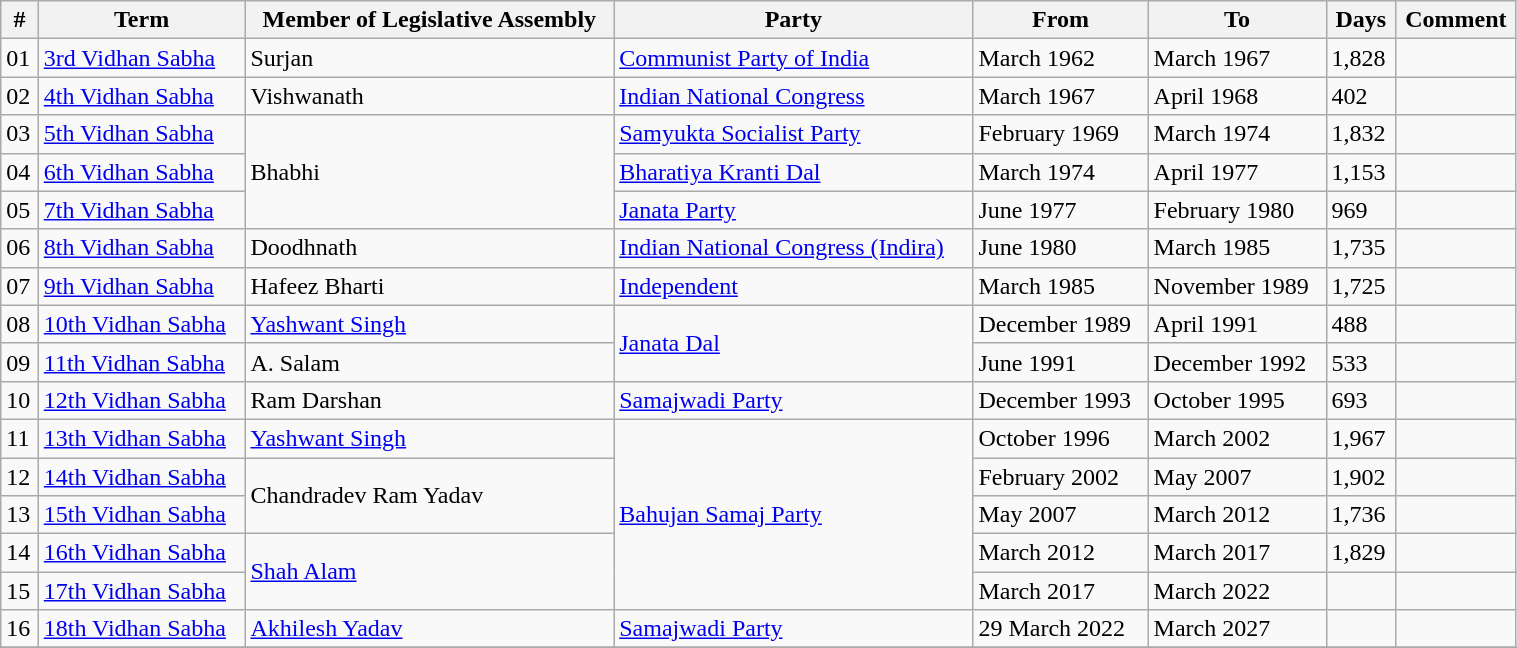<table class="wikitable plainrowheaders sortable" width="80%" style="font-size: x-big;">
<tr>
<th Scope=col>#</th>
<th scope=col>Term</th>
<th scope=col>Member of Legislative Assembly</th>
<th scope=col>Party</th>
<th scope=col>From</th>
<th scope=col>To</th>
<th scope=col>Days</th>
<th scope=col>Comment</th>
</tr>
<tr>
<td>01</td>
<td><a href='#'>3rd Vidhan Sabha</a></td>
<td>Surjan</td>
<td><a href='#'>Communist Party of India</a></td>
<td>March 1962</td>
<td>March 1967</td>
<td>1,828</td>
<td></td>
</tr>
<tr>
<td>02</td>
<td><a href='#'>4th Vidhan Sabha</a></td>
<td>Vishwanath</td>
<td><a href='#'>Indian National Congress</a></td>
<td>March 1967</td>
<td>April 1968</td>
<td>402</td>
<td></td>
</tr>
<tr>
<td>03</td>
<td><a href='#'>5th Vidhan Sabha</a></td>
<td rowspan="3">Bhabhi</td>
<td><a href='#'>Samyukta Socialist Party</a></td>
<td>February 1969</td>
<td>March 1974</td>
<td>1,832</td>
<td></td>
</tr>
<tr>
<td>04</td>
<td><a href='#'>6th Vidhan Sabha</a></td>
<td><a href='#'>Bharatiya Kranti Dal</a></td>
<td>March 1974</td>
<td>April 1977</td>
<td>1,153</td>
<td></td>
</tr>
<tr>
<td>05</td>
<td><a href='#'>7th Vidhan Sabha</a></td>
<td><a href='#'>Janata Party</a></td>
<td>June 1977</td>
<td>February 1980</td>
<td>969</td>
<td></td>
</tr>
<tr>
<td>06</td>
<td><a href='#'>8th Vidhan Sabha</a></td>
<td>Doodhnath</td>
<td><a href='#'>Indian National Congress (Indira)</a></td>
<td>June 1980</td>
<td>March 1985</td>
<td>1,735</td>
<td></td>
</tr>
<tr>
<td>07</td>
<td><a href='#'>9th Vidhan Sabha</a></td>
<td>Hafeez Bharti</td>
<td><a href='#'>Independent</a></td>
<td>March 1985</td>
<td>November 1989</td>
<td>1,725</td>
<td></td>
</tr>
<tr>
<td>08</td>
<td><a href='#'>10th Vidhan Sabha</a></td>
<td><a href='#'>Yashwant Singh</a></td>
<td rowspan="2"><a href='#'>Janata Dal</a></td>
<td>December 1989</td>
<td>April 1991</td>
<td>488</td>
<td></td>
</tr>
<tr>
<td>09</td>
<td><a href='#'>11th Vidhan Sabha</a></td>
<td>A. Salam</td>
<td>June 1991</td>
<td>December 1992</td>
<td>533</td>
<td></td>
</tr>
<tr>
<td>10</td>
<td><a href='#'>12th Vidhan Sabha</a></td>
<td>Ram Darshan</td>
<td><a href='#'>Samajwadi Party</a></td>
<td>December 1993</td>
<td>October 1995</td>
<td>693</td>
<td></td>
</tr>
<tr>
<td>11</td>
<td><a href='#'>13th Vidhan Sabha</a></td>
<td><a href='#'>Yashwant Singh</a></td>
<td rowspan="5"><a href='#'>Bahujan Samaj Party</a></td>
<td>October 1996</td>
<td>March 2002</td>
<td>1,967</td>
<td></td>
</tr>
<tr>
<td>12</td>
<td><a href='#'>14th Vidhan Sabha</a></td>
<td rowspan="2">Chandradev Ram Yadav</td>
<td>February 2002</td>
<td>May 2007</td>
<td>1,902</td>
<td></td>
</tr>
<tr>
<td>13</td>
<td><a href='#'>15th Vidhan Sabha</a></td>
<td>May 2007</td>
<td>March 2012</td>
<td>1,736</td>
<td></td>
</tr>
<tr>
<td>14</td>
<td><a href='#'>16th Vidhan Sabha</a></td>
<td rowspan="2"><a href='#'>Shah Alam</a></td>
<td>March 2012</td>
<td>March 2017</td>
<td>1,829</td>
<td></td>
</tr>
<tr>
<td>15</td>
<td><a href='#'>17th Vidhan Sabha</a></td>
<td>March 2017</td>
<td>March 2022</td>
<td></td>
<td></td>
</tr>
<tr>
<td>16</td>
<td><a href='#'>18th Vidhan Sabha</a></td>
<td><a href='#'>Akhilesh Yadav</a></td>
<td><a href='#'>Samajwadi Party</a></td>
<td>29 March 2022</td>
<td>March 2027</td>
<td></td>
<td></td>
</tr>
<tr>
</tr>
</table>
